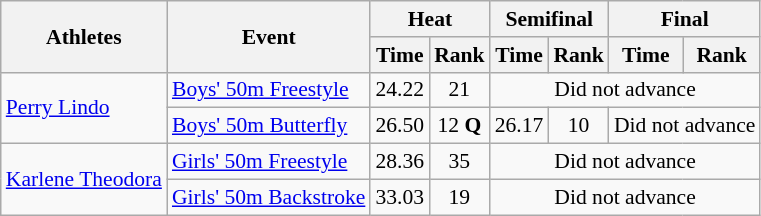<table class="wikitable" border="1" style="font-size:90%">
<tr>
<th rowspan=2>Athletes</th>
<th rowspan=2>Event</th>
<th colspan=2>Heat</th>
<th colspan=2>Semifinal</th>
<th colspan=2>Final</th>
</tr>
<tr>
<th>Time</th>
<th>Rank</th>
<th>Time</th>
<th>Rank</th>
<th>Time</th>
<th>Rank</th>
</tr>
<tr>
<td rowspan=2><a href='#'>Perry Lindo</a></td>
<td><a href='#'>Boys' 50m Freestyle</a></td>
<td align=center>24.22</td>
<td align=center>21</td>
<td colspan="4" align=center>Did not advance</td>
</tr>
<tr>
<td><a href='#'>Boys' 50m Butterfly</a></td>
<td align=center>26.50</td>
<td align=center>12 <strong>Q</strong></td>
<td align=center>26.17</td>
<td align=center>10</td>
<td colspan="2" align=center>Did not advance</td>
</tr>
<tr>
<td rowspan=2><a href='#'>Karlene Theodora</a></td>
<td><a href='#'>Girls' 50m Freestyle</a></td>
<td align=center>28.36</td>
<td align=center>35</td>
<td colspan="4" align=center>Did not advance</td>
</tr>
<tr>
<td><a href='#'>Girls' 50m Backstroke</a></td>
<td align=center>33.03</td>
<td align=center>19</td>
<td colspan="4" align=center>Did not advance</td>
</tr>
</table>
